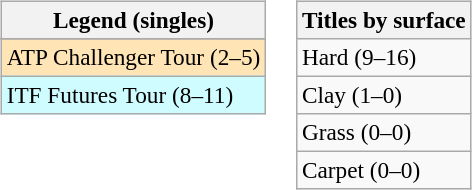<table>
<tr valign=top>
<td><br><table class=wikitable style=font-size:97%>
<tr>
<th>Legend (singles)</th>
</tr>
<tr bgcolor=e5d1cb>
</tr>
<tr bgcolor=moccasin>
<td>ATP Challenger Tour (2–5)</td>
</tr>
<tr bgcolor=cffcff>
<td>ITF Futures Tour (8–11)</td>
</tr>
</table>
</td>
<td><br><table class=wikitable style=font-size:97%>
<tr>
<th>Titles by surface</th>
</tr>
<tr>
<td>Hard (9–16)</td>
</tr>
<tr>
<td>Clay (1–0)</td>
</tr>
<tr>
<td>Grass (0–0)</td>
</tr>
<tr>
<td>Carpet (0–0)</td>
</tr>
</table>
</td>
</tr>
</table>
